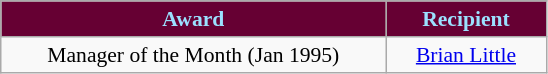<table class="wikitable"  style="text-align:center; font-size:90%; ">
<tr>
<th style="background:#660033;color:#9be1ff; width:250px;">Award</th>
<th style="background:#660033;color:#9be1ff; width:100px;">Recipient</th>
</tr>
<tr>
<td>Manager of the Month (Jan 1995)</td>
<td><a href='#'>Brian Little</a></td>
</tr>
</table>
